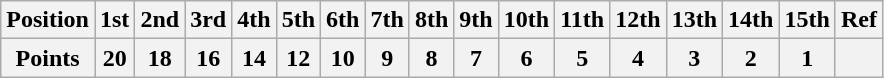<table class="wikitable">
<tr>
<th>Position</th>
<th>1st</th>
<th>2nd</th>
<th>3rd</th>
<th>4th</th>
<th>5th</th>
<th>6th</th>
<th>7th</th>
<th>8th</th>
<th>9th</th>
<th>10th</th>
<th>11th</th>
<th>12th</th>
<th>13th</th>
<th>14th</th>
<th>15th</th>
<th>Ref</th>
</tr>
<tr>
<th>Points</th>
<th>20</th>
<th>18</th>
<th>16</th>
<th>14</th>
<th>12</th>
<th>10</th>
<th>9</th>
<th>8</th>
<th>7</th>
<th>6</th>
<th>5</th>
<th>4</th>
<th>3</th>
<th>2</th>
<th>1</th>
<th></th>
</tr>
</table>
